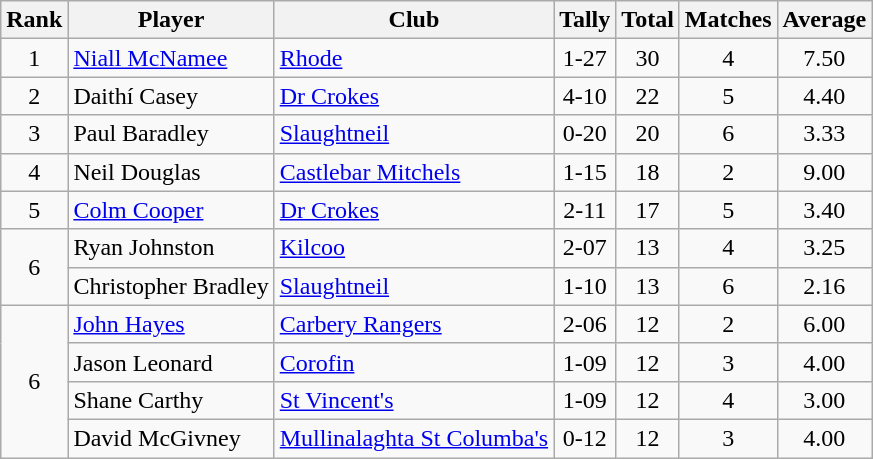<table class="wikitable">
<tr>
<th>Rank</th>
<th>Player</th>
<th>Club</th>
<th>Tally</th>
<th>Total</th>
<th>Matches</th>
<th>Average</th>
</tr>
<tr>
<td rowspan="1" style="text-align:center;">1</td>
<td><a href='#'>Niall McNamee</a></td>
<td><a href='#'>Rhode</a></td>
<td align=center>1-27</td>
<td align=center>30</td>
<td align=center>4</td>
<td align=center>7.50</td>
</tr>
<tr>
<td rowspan="1" style="text-align:center;">2</td>
<td>Daithí Casey</td>
<td><a href='#'>Dr Crokes</a></td>
<td align=center>4-10</td>
<td align=center>22</td>
<td align=center>5</td>
<td align=center>4.40</td>
</tr>
<tr>
<td rowspan="1" style="text-align:center;">3</td>
<td>Paul Baradley</td>
<td><a href='#'>Slaughtneil</a></td>
<td align=center>0-20</td>
<td align=center>20</td>
<td align=center>6</td>
<td align=center>3.33</td>
</tr>
<tr>
<td rowspan="1" style="text-align:center;">4</td>
<td>Neil Douglas</td>
<td><a href='#'>Castlebar Mitchels</a></td>
<td align=center>1-15</td>
<td align=center>18</td>
<td align=center>2</td>
<td align=center>9.00</td>
</tr>
<tr>
<td rowspan="1" style="text-align:center;">5</td>
<td><a href='#'>Colm Cooper</a></td>
<td><a href='#'>Dr Crokes</a></td>
<td align=center>2-11</td>
<td align=center>17</td>
<td align=center>5</td>
<td align=center>3.40</td>
</tr>
<tr>
<td rowspan="2" style="text-align:center;">6</td>
<td>Ryan Johnston</td>
<td><a href='#'>Kilcoo</a></td>
<td align=center>2-07</td>
<td align=center>13</td>
<td align=center>4</td>
<td align=center>3.25</td>
</tr>
<tr>
<td>Christopher Bradley</td>
<td><a href='#'>Slaughtneil</a></td>
<td align=center>1-10</td>
<td align=center>13</td>
<td align=center>6</td>
<td align=center>2.16</td>
</tr>
<tr>
<td rowspan="4" style="text-align:center;">6</td>
<td><a href='#'>John Hayes</a></td>
<td><a href='#'>Carbery Rangers</a></td>
<td align=center>2-06</td>
<td align=center>12</td>
<td align=center>2</td>
<td align=center>6.00</td>
</tr>
<tr>
<td>Jason Leonard</td>
<td><a href='#'>Corofin</a></td>
<td align=center>1-09</td>
<td align=center>12</td>
<td align=center>3</td>
<td align=center>4.00</td>
</tr>
<tr>
<td>Shane Carthy</td>
<td><a href='#'>St Vincent's</a></td>
<td align=center>1-09</td>
<td align=center>12</td>
<td align=center>4</td>
<td align=center>3.00</td>
</tr>
<tr>
<td>David McGivney</td>
<td><a href='#'>Mullinalaghta St Columba's</a></td>
<td align=center>0-12</td>
<td align=center>12</td>
<td align=center>3</td>
<td align=center>4.00</td>
</tr>
</table>
